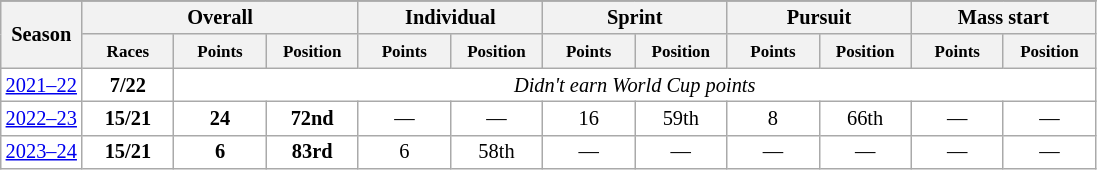<table class="wikitable" style="font-size:85%; text-align:center; border:grey solid 1px; border-collapse:collapse; background:#ffffff;">
<tr class="hintergrundfarbe5">
</tr>
<tr style="background:#efefef;">
<th colspan="1" rowspan="2" color:white; width:115px;">Season</th>
<th colspan="3" color:white; width:115px;">Overall</th>
<th colspan="2" color:white; width:115px;">Individual</th>
<th colspan="2" color:white; width:115px;">Sprint</th>
<th colspan="2" color:white; width:115px;">Pursuit</th>
<th colspan="2" color:white; width:115px;">Mass start</th>
</tr>
<tr>
<th style="width:55px;"><small>Races</small></th>
<th style="width:55px;"><small>Points</small></th>
<th style="width:55px;"><small>Position</small></th>
<th style="width:55px;"><small>Points</small></th>
<th style="width:55px;"><small>Position</small></th>
<th style="width:55px;"><small>Points</small></th>
<th style="width:55px;"><small>Position</small></th>
<th style="width:55px;"><small>Points</small></th>
<th style="width:55px;"><small>Position</small></th>
<th style="width:55px;"><small>Points</small></th>
<th style="width:55px;"><small>Position</small></th>
</tr>
<tr>
<td><a href='#'>2021–22</a></td>
<td><strong>7/22</strong></td>
<td colspan=10 rowspan=1 align=center><em>Didn't earn World Cup points</em></td>
</tr>
<tr>
<td><a href='#'>2022–23</a></td>
<td><strong>15/21</strong></td>
<td><strong>24</strong></td>
<td><strong>72nd</strong></td>
<td>—</td>
<td>—</td>
<td>16</td>
<td>59th</td>
<td>8</td>
<td>66th</td>
<td>—</td>
<td>—</td>
</tr>
<tr>
<td><a href='#'>2023–24</a></td>
<td><strong>15/21</strong></td>
<td><strong>6</strong></td>
<td><strong>83rd</strong></td>
<td>6</td>
<td>58th</td>
<td>—</td>
<td>—</td>
<td>—</td>
<td>—</td>
<td>—</td>
<td>—</td>
</tr>
</table>
